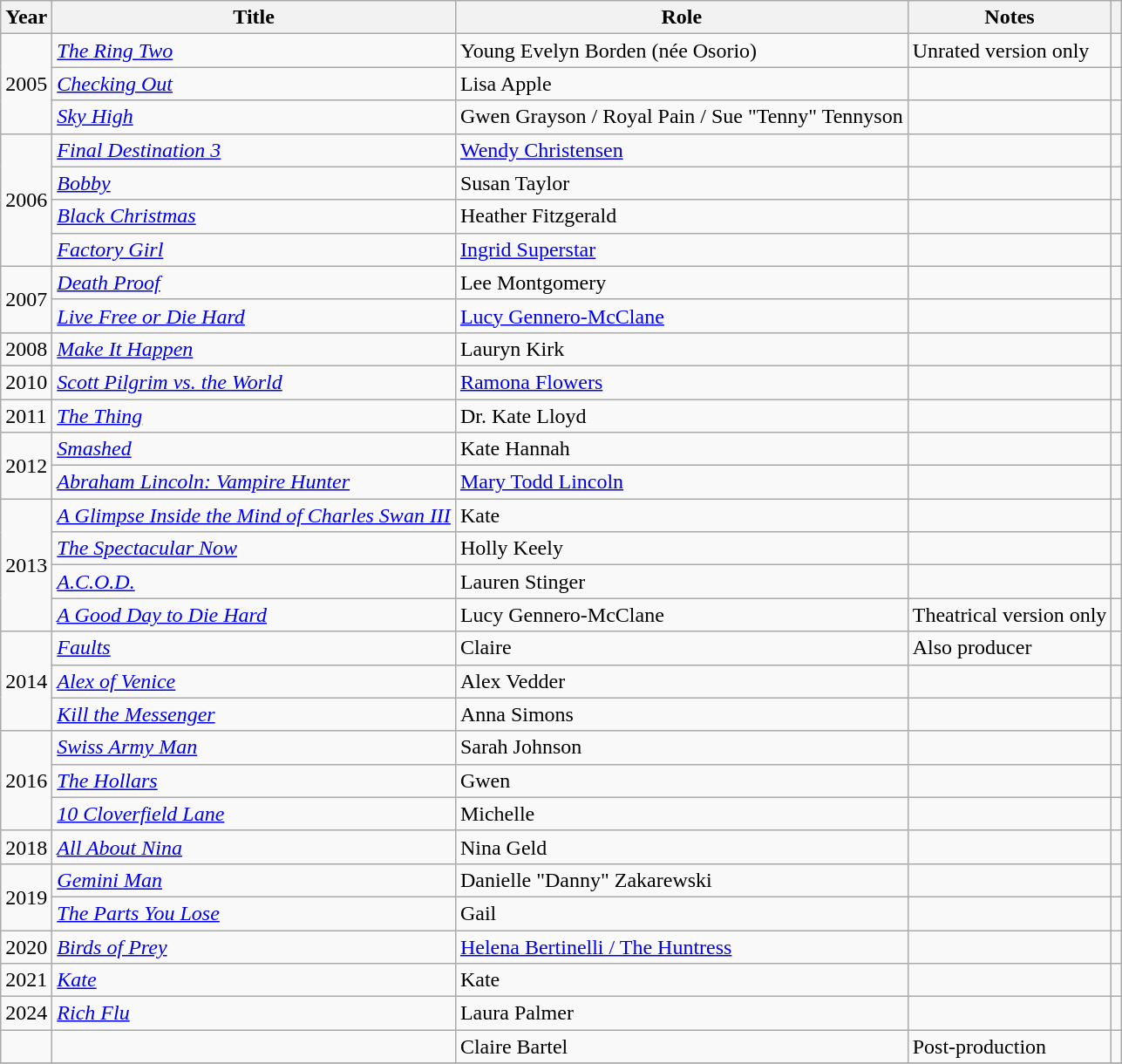<table class="wikitable sortable plainrowheaders">
<tr>
<th>Year</th>
<th>Title</th>
<th>Role</th>
<th class="unsortable">Notes</th>
<th class="unsortable"></th>
</tr>
<tr>
<td rowspan="3">2005</td>
<td data-sort-value="Ring Two, The"><em><a href='#'>The Ring Two</a></em></td>
<td>Young Evelyn Borden (née Osorio)</td>
<td>Unrated version only</td>
<td style="text-align:center;"></td>
</tr>
<tr>
<td><em><a href='#'>Checking Out</a></em></td>
<td>Lisa Apple</td>
<td></td>
<td style="text-align:center;"></td>
</tr>
<tr>
<td><em><a href='#'>Sky High</a></em></td>
<td>Gwen Grayson / Royal Pain / Sue "Tenny" Tennyson</td>
<td></td>
<td style="text-align:center;"></td>
</tr>
<tr>
<td rowspan="4">2006</td>
<td><em><a href='#'>Final Destination 3</a></em></td>
<td><a href='#'>Wendy Christensen</a></td>
<td></td>
<td style="text-align:center;"></td>
</tr>
<tr>
<td><em><a href='#'>Bobby</a></em></td>
<td>Susan Taylor</td>
<td></td>
<td style="text-align:center;"></td>
</tr>
<tr>
<td><em><a href='#'>Black Christmas</a></em></td>
<td>Heather Fitzgerald</td>
<td></td>
<td style="text-align:center;"></td>
</tr>
<tr>
<td><em><a href='#'>Factory Girl</a></em></td>
<td><a href='#'>Ingrid Superstar</a></td>
<td></td>
<td style="text-align:center;"></td>
</tr>
<tr>
<td rowspan="2">2007</td>
<td><em><a href='#'>Death Proof</a></em></td>
<td>Lee Montgomery</td>
<td></td>
<td style="text-align:center;"></td>
</tr>
<tr>
<td><em><a href='#'>Live Free or Die Hard</a></em></td>
<td><a href='#'>Lucy Gennero-McClane</a></td>
<td></td>
<td style="text-align:center;"></td>
</tr>
<tr>
<td>2008</td>
<td><em><a href='#'>Make It Happen</a></em></td>
<td>Lauryn Kirk</td>
<td></td>
<td style="text-align:center;"></td>
</tr>
<tr>
<td>2010</td>
<td><em><a href='#'>Scott Pilgrim vs. the World</a></em></td>
<td><a href='#'>Ramona Flowers</a></td>
<td></td>
<td style="text-align:center;"></td>
</tr>
<tr>
<td>2011</td>
<td data-sort-value="Thing, The"><em><a href='#'>The Thing</a></em></td>
<td>Dr. Kate Lloyd</td>
<td></td>
<td style="text-align:center;"></td>
</tr>
<tr>
<td rowspan="2">2012</td>
<td><em><a href='#'>Smashed</a></em></td>
<td>Kate Hannah</td>
<td></td>
<td style="text-align:center;"></td>
</tr>
<tr>
<td><em><a href='#'>Abraham Lincoln: Vampire Hunter</a></em></td>
<td><a href='#'>Mary Todd Lincoln</a></td>
<td></td>
<td style="text-align:center;"></td>
</tr>
<tr>
<td rowspan="4">2013</td>
<td data-sort-value="Glimpse Inside the Mind of Charles Swan III, A"><em><a href='#'>A Glimpse Inside the Mind of Charles Swan III</a></em></td>
<td>Kate</td>
<td></td>
<td style="text-align:center;"></td>
</tr>
<tr>
<td data-sort-value="Spectacular Now, The"><em><a href='#'>The Spectacular Now</a></em></td>
<td>Holly Keely</td>
<td></td>
<td style="text-align:center;"></td>
</tr>
<tr>
<td><em><a href='#'>A.C.O.D.</a></em></td>
<td>Lauren Stinger</td>
<td></td>
<td style="text-align:center;"></td>
</tr>
<tr>
<td data-sort-value="Good Day to Die Hard, A"><em><a href='#'>A Good Day to Die Hard</a></em></td>
<td>Lucy Gennero-McClane</td>
<td>Theatrical version only</td>
<td style="text-align:center;"></td>
</tr>
<tr>
<td rowspan="3">2014</td>
<td><em><a href='#'>Faults</a></em></td>
<td>Claire</td>
<td>Also producer</td>
<td style="text-align:center;"></td>
</tr>
<tr>
<td><em><a href='#'>Alex of Venice</a></em></td>
<td>Alex Vedder</td>
<td></td>
<td style="text-align:center;"></td>
</tr>
<tr>
<td><em><a href='#'>Kill the Messenger</a></em></td>
<td>Anna Simons</td>
<td></td>
<td style="text-align:center;"></td>
</tr>
<tr>
<td rowspan="3" scope="row">2016</td>
<td><em><a href='#'>Swiss Army Man</a></em></td>
<td>Sarah Johnson</td>
<td></td>
<td style="text-align:center;"></td>
</tr>
<tr>
<td data-sort-value="Hollars, The"><em><a href='#'>The Hollars</a></em></td>
<td>Gwen</td>
<td></td>
<td style="text-align:center;"></td>
</tr>
<tr>
<td><em><a href='#'>10 Cloverfield Lane</a></em></td>
<td>Michelle</td>
<td></td>
<td style="text-align:center;"></td>
</tr>
<tr>
<td>2018</td>
<td><em><a href='#'>All About Nina</a></em></td>
<td>Nina Geld</td>
<td></td>
<td style="text-align:center;"></td>
</tr>
<tr>
<td rowspan="2">2019</td>
<td><em><a href='#'>Gemini Man</a></em></td>
<td>Danielle "Danny" Zakarewski</td>
<td></td>
<td style="text-align:center;"></td>
</tr>
<tr>
<td data-sort-value="Parts You Lose, The"><em><a href='#'>The Parts You Lose</a></em></td>
<td>Gail</td>
<td></td>
<td style="text-align:center;"></td>
</tr>
<tr>
<td>2020</td>
<td><em><a href='#'>Birds of Prey</a></em></td>
<td><a href='#'>Helena Bertinelli / The Huntress</a></td>
<td></td>
<td style="text-align:center;"></td>
</tr>
<tr>
<td>2021</td>
<td><em><a href='#'>Kate</a></em></td>
<td>Kate</td>
<td></td>
<td style="text-align:center;"></td>
</tr>
<tr>
<td>2024</td>
<td><em><a href='#'>Rich Flu</a></em></td>
<td>Laura Palmer</td>
<td></td>
<td style="text-align:center;"></td>
</tr>
<tr>
<td></td>
<td></td>
<td>Claire Bartel</td>
<td>Post-production</td>
<td style="text-align:center;"></td>
</tr>
<tr>
</tr>
</table>
